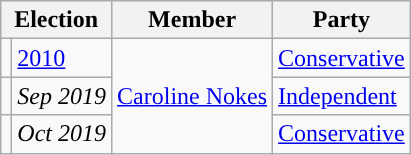<table class="wikitable">
<tr>
<th colspan=2>Election</th>
<th>Member</th>
<th>Party</th>
</tr>
<tr>
<td style="color:inherit;background-color: "></td>
<td><a href='#'>2010</a></td>
<td rowspan="3"><a href='#'>Caroline Nokes</a></td>
<td><a href='#'>Conservative</a></td>
</tr>
<tr>
<td style="color:inherit;background-color: "></td>
<td><em>Sep 2019</em></td>
<td><a href='#'>Independent</a></td>
</tr>
<tr>
<td style="color:inherit;background-color: "></td>
<td><em>Oct 2019</em></td>
<td><a href='#'>Conservative</a></td>
</tr>
</table>
